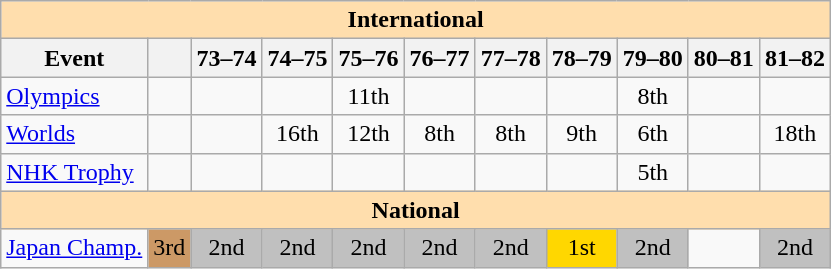<table class="wikitable" style="text-align:center">
<tr>
<th style="background-color: #ffdead; " colspan=11 align=center>International</th>
</tr>
<tr>
<th>Event</th>
<th></th>
<th>73–74</th>
<th>74–75</th>
<th>75–76</th>
<th>76–77</th>
<th>77–78</th>
<th>78–79</th>
<th>79–80</th>
<th>80–81</th>
<th>81–82</th>
</tr>
<tr>
<td align=left><a href='#'>Olympics</a></td>
<td></td>
<td></td>
<td></td>
<td>11th</td>
<td></td>
<td></td>
<td></td>
<td>8th</td>
<td></td>
<td></td>
</tr>
<tr>
<td align=left><a href='#'>Worlds</a></td>
<td></td>
<td></td>
<td>16th</td>
<td>12th</td>
<td>8th</td>
<td>8th</td>
<td>9th</td>
<td>6th</td>
<td></td>
<td>18th</td>
</tr>
<tr>
<td align=left><a href='#'>NHK Trophy</a></td>
<td></td>
<td></td>
<td></td>
<td></td>
<td></td>
<td></td>
<td></td>
<td>5th</td>
<td></td>
<td></td>
</tr>
<tr>
<th style="background-color: #ffdead; " colspan=11 align=center>National</th>
</tr>
<tr>
<td align=left><a href='#'>Japan Champ.</a></td>
<td bgcolor=cc9966>3rd</td>
<td bgcolor=silver>2nd</td>
<td bgcolor=silver>2nd</td>
<td bgcolor=silver>2nd</td>
<td bgcolor=silver>2nd</td>
<td bgcolor=silver>2nd</td>
<td bgcolor=gold>1st</td>
<td bgcolor=silver>2nd</td>
<td></td>
<td bgcolor=silver>2nd</td>
</tr>
</table>
